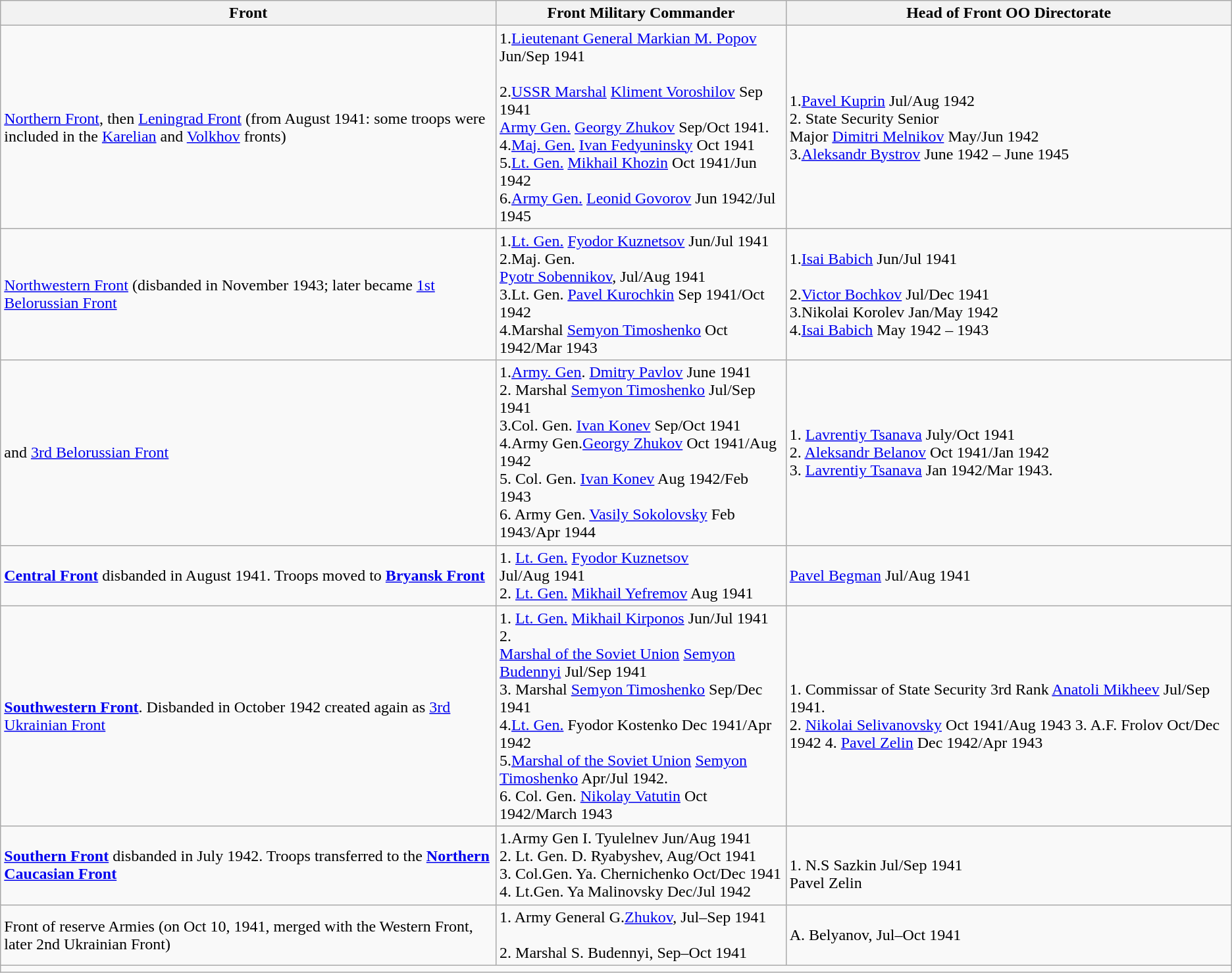<table class="wikitable">
<tr>
<th>Front</th>
<th>Front Military Commander</th>
<th>Head of Front OO Directorate</th>
</tr>
<tr>
<td><a href='#'>Northern Front</a>, then <a href='#'>Leningrad Front</a> (from August 1941: some troops were included in the <a href='#'>Karelian</a> and <a href='#'>Volkhov</a> fronts)</td>
<td>1.<a href='#'>Lieutenant General Markian M. Popov</a> Jun/Sep 1941<br><br>2.<a href='#'>USSR Marshal</a> <a href='#'>Kliment Voroshilov</a> Sep 1941<br> 
<a href='#'>Army Gen.</a> <a href='#'>Georgy Zhukov</a> Sep/Oct 1941.<br>4.<a href='#'>Maj. Gen.</a> <a href='#'>Ivan Fedyuninsky</a> Oct 1941 <br>5.<a href='#'>Lt. Gen.</a> <a href='#'>Mikhail Khozin</a> Oct 1941/Jun 1942<br> 
6.<a href='#'>Army Gen.</a>  <a href='#'>Leonid Govorov</a> Jun 1942/Jul 1945</td>
<td>1.<a href='#'>Pavel Kuprin</a> Jul/Aug 1942<br>2. State Security Senior<br>Major <a href='#'>Dimitri Melnikov</a> May/Jun 1942<br>3.<a href='#'>Aleksandr Bystrov</a> June 1942 – June 1945</td>
</tr>
<tr>
<td><a href='#'>Northwestern Front</a> (disbanded in November 1943; later became <a href='#'>1st Belorussian Front</a></td>
<td>1.<a href='#'>Lt. Gen.</a> <a href='#'>Fyodor Kuznetsov</a> Jun/Jul 1941<br> 2.Maj. Gen.<br><a href='#'>Pyotr Sobennikov</a>, Jul/Aug 1941<br>
3.Lt. Gen. <a href='#'>Pavel Kurochkin</a> Sep 1941/Oct 1942<br>
4.Marshal <a href='#'>Semyon Timoshenko</a> Oct 1942/Mar 1943<br></td>
<td>1.<a href='#'>Isai Babich</a> Jun/Jul 1941<br><br>2.<a href='#'>Victor Bochkov</a> Jul/Dec 1941 <br>
3.Nikolai Korolev Jan/May 1942 <br>
4.<a href='#'>Isai Babich</a> May 1942 – 1943</td>
</tr>
<tr>
<td>and <a href='#'>3rd Belorussian Front</a></td>
<td>1.<a href='#'>Army. Gen</a>. <a href='#'>Dmitry Pavlov</a> June 1941<br> 2. Marshal <a href='#'>Semyon Timoshenko</a> Jul/Sep 1941<br> 3.Col. Gen. <a href='#'>Ivan Konev</a> Sep/Oct 1941<br> 4.Army Gen.<a href='#'>Georgy Zhukov</a> Oct 1941/Aug 1942<br> 5. Col. Gen. <a href='#'>Ivan Konev</a> Aug 1942/Feb 1943<br> 6. Army Gen. <a href='#'>Vasily Sokolovsky</a> Feb 1943/Apr 1944</td>
<td>1. <a href='#'>Lavrentiy Tsanava</a> July/Oct 1941<br> 2. <a href='#'>Aleksandr Belanov</a> Oct 1941/Jan 1942<br> 3. <a href='#'>Lavrentiy Tsanava</a> Jan 1942/Mar 1943.</td>
</tr>
<tr>
<td><strong><a href='#'>Central Front</a></strong> disbanded in August 1941. Troops moved to <strong><a href='#'>Bryansk Front</a></strong></td>
<td>1. <a href='#'>Lt. Gen.</a> <a href='#'>Fyodor Kuznetsov</a><br> Jul/Aug 1941<br>2. <a href='#'>Lt. Gen.</a> <a href='#'>Mikhail Yefremov</a> Aug 1941</td>
<td><a href='#'>Pavel Begman</a> Jul/Aug 1941</td>
</tr>
<tr>
<td><strong><a href='#'>Southwestern Front</a></strong>. Disbanded in October 1942 created again as <a href='#'>3rd Ukrainian Front</a></td>
<td>1. <a href='#'>Lt. Gen.</a> <a href='#'>Mikhail Kirponos</a> Jun/Jul 1941<br>2.<br><a href='#'>Marshal of the Soviet Union</a> <a href='#'>Semyon Budennyi</a> Jul/Sep 1941<br>3. Marshal <a href='#'>Semyon Timoshenko</a> Sep/Dec 1941<br>4.<a href='#'>Lt. Gen.</a> Fyodor Kostenko Dec 1941/Apr 1942<br>
5.<a href='#'>Marshal of the Soviet Union</a> <a href='#'>Semyon Timoshenko</a> Apr/Jul 1942.<br>6. Col. Gen. <a href='#'>Nikolay Vatutin</a> Oct 1942/March 1943</td>
<td>1. Commissar of State Security 3rd Rank <a href='#'>Anatoli Mikheev</a> Jul/Sep 1941.<br> 2. <a href='#'>Nikolai Selivanovsky</a> Oct 1941/Aug 1943 3. A.F. Frolov Oct/Dec 1942 4. <a href='#'>Pavel Zelin</a> Dec 1942/Apr 1943</td>
</tr>
<tr>
<td><strong><a href='#'>Southern Front</a></strong> disbanded in July 1942. Troops transferred to the <strong><a href='#'>Northern Caucasian Front</a></strong></td>
<td>1.Army Gen I. Tyulelnev Jun/Aug 1941<br>2. Lt. Gen. D. Ryabyshev, Aug/Oct 1941<br>3. Col.Gen. Ya. Chernichenko Oct/Dec 1941<br>4. Lt.Gen. Ya Malinovsky Dec/Jul 1942</td>
<td><br>1. N.S Sazkin Jul/Sep 1941<br> Pavel Zelin</td>
</tr>
<tr>
<td>Front of reserve Armies (on Oct 10, 1941, merged with the Western Front, later 2nd Ukrainian Front)</td>
<td>1. Army General G.<a href='#'>Zhukov</a>, Jul–Sep 1941<br><br>2. Marshal S. Budennyi, Sep–Oct 1941</td>
<td>A. Belyanov, Jul–Oct 1941</td>
</tr>
<tr>
<td colspan="3"></td>
</tr>
</table>
